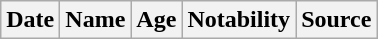<table class="wikitable">
<tr ">
<th>Date</th>
<th>Name</th>
<th>Age</th>
<th>Notability</th>
<th>Source</th>
</tr>
</table>
